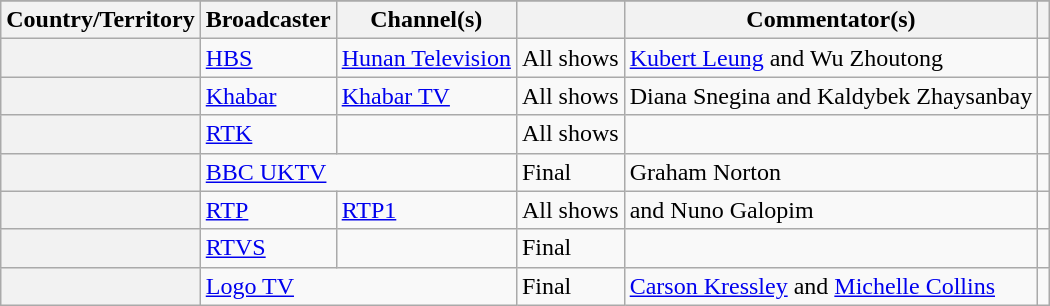<table class="wikitable plainrowheaders">
<tr>
</tr>
<tr>
<th scope="col">Country/Territory</th>
<th scope="col">Broadcaster</th>
<th scope="col">Channel(s)</th>
<th scope="col"></th>
<th scope="col">Commentator(s)</th>
<th scope="col"></th>
</tr>
<tr>
<th scope="row"></th>
<td><a href='#'>HBS</a></td>
<td><a href='#'>Hunan Television</a></td>
<td>All shows</td>
<td><a href='#'>Kubert Leung</a> and Wu Zhoutong</td>
<td></td>
</tr>
<tr>
<th scope="row"></th>
<td><a href='#'>Khabar</a></td>
<td><a href='#'>Khabar TV</a></td>
<td>All shows</td>
<td>Diana Snegina and Kaldybek Zhaysanbay</td>
<td></td>
</tr>
<tr>
<th scope="row"></th>
<td><a href='#'>RTK</a></td>
<td></td>
<td>All shows</td>
<td></td>
<td></td>
</tr>
<tr>
<th scope="row"></th>
<td colspan="2"><a href='#'>BBC UKTV</a></td>
<td>Final</td>
<td>Graham Norton</td>
<td></td>
</tr>
<tr>
<th scope="row"></th>
<td><a href='#'>RTP</a></td>
<td><a href='#'>RTP1</a></td>
<td>All shows</td>
<td> and Nuno Galopim</td>
<td></td>
</tr>
<tr>
<th scope="row"></th>
<td><a href='#'>RTVS</a></td>
<td></td>
<td>Final</td>
<td></td>
<td></td>
</tr>
<tr>
<th scope="row"></th>
<td colspan="2"><a href='#'>Logo TV</a></td>
<td>Final</td>
<td><a href='#'>Carson Kressley</a> and <a href='#'>Michelle Collins</a></td>
<td></td>
</tr>
</table>
